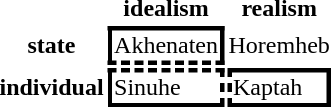<table>
<tr>
<th></th>
<th>idealism</th>
<th>realism</th>
</tr>
<tr>
<th>state</th>
<td style='border-style: solid solid dashed solid;'>Akhenaten</td>
<td>Horemheb</td>
</tr>
<tr>
<th>individual</th>
<td style='border-style: dashed dashed solid solid;'>Sinuhe</td>
<td style='border-style: solid solid solid dashed;'>Kaptah</td>
</tr>
</table>
